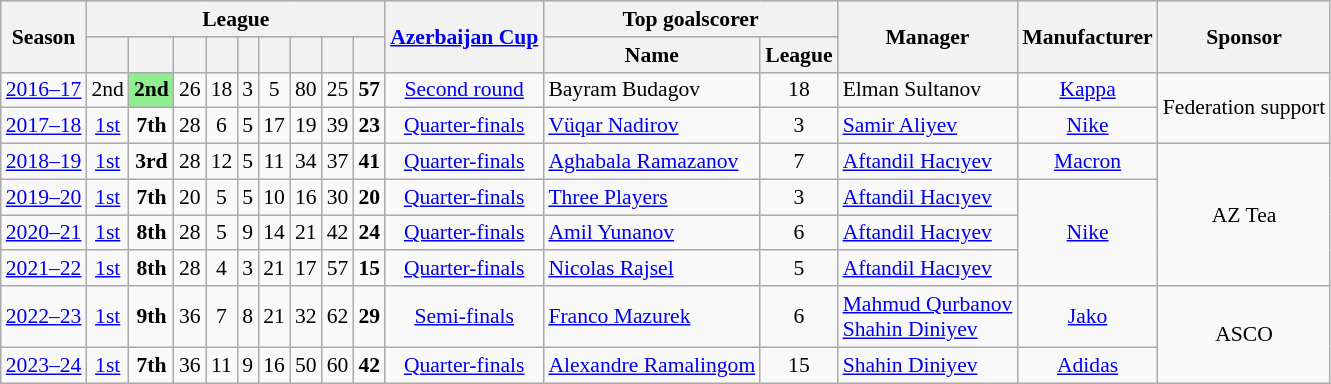<table class="wikitable mw-collapsible mw-collapsed" align=center cellspacing="0" cellpadding="3" style="border:1px solid #AAAAAA;font-size:90%">
<tr style="background:#efefef;">
<th rowspan="2">Season</th>
<th colspan="9">League</th>
<th rowspan="2"><a href='#'>Azerbaijan Cup</a></th>
<th colspan="2">Top goalscorer</th>
<th rowspan="2">Manager</th>
<th rowspan="2">Manufacturer</th>
<th rowspan="2">Sponsor</th>
</tr>
<tr>
<th></th>
<th></th>
<th></th>
<th></th>
<th></th>
<th></th>
<th></th>
<th></th>
<th></th>
<th>Name</th>
<th>League</th>
</tr>
<tr>
<td align=center><a href='#'>2016–17</a></td>
<td align=center>2nd</td>
<td align=center bgcolor=lightgreen><strong>2nd</strong></td>
<td align=center>26</td>
<td align=center>18</td>
<td align=center>3</td>
<td align=center>5</td>
<td align=center>80</td>
<td align=center>25</td>
<td align=center><strong>57</strong></td>
<td align=center><a href='#'>Second round</a></td>
<td align=left> Bayram Budagov</td>
<td align=center>18</td>
<td align=left> Elman Sultanov</td>
<td align=center><a href='#'>Kappa</a></td>
<td rowspan="2"  align=center>Federation support</td>
</tr>
<tr>
<td align=center><a href='#'>2017–18</a></td>
<td align=center><a href='#'>1st</a></td>
<td align=center><strong>7th</strong></td>
<td align=center>28</td>
<td align=center>6</td>
<td align=center>5</td>
<td align=center>17</td>
<td align=center>19</td>
<td align=center>39</td>
<td align=center><strong>23</strong></td>
<td align=center><a href='#'>Quarter-finals</a></td>
<td align=left> <a href='#'>Vüqar Nadirov</a></td>
<td align=center>3</td>
<td align=left> <a href='#'>Samir Aliyev</a></td>
<td align=center><a href='#'>Nike</a></td>
</tr>
<tr>
<td align=center><a href='#'>2018–19</a></td>
<td align=center><a href='#'>1st</a></td>
<td align=center><strong>3rd</strong></td>
<td align=center>28</td>
<td align=center>12</td>
<td align=center>5</td>
<td align=center>11</td>
<td align=center>34</td>
<td align=center>37</td>
<td align=center><strong>41</strong></td>
<td align=center><a href='#'>Quarter-finals</a></td>
<td align=left> <a href='#'>Aghabala Ramazanov</a></td>
<td align=center>7</td>
<td align=left> <a href='#'>Aftandil Hacıyev</a></td>
<td align=center><a href='#'>Macron</a></td>
<td rowspan="4"  align=center>AZ Tea</td>
</tr>
<tr>
<td align=center><a href='#'>2019–20</a></td>
<td align=center><a href='#'>1st</a></td>
<td align=center><strong>7th</strong></td>
<td align=center>20</td>
<td align=center>5</td>
<td align=center>5</td>
<td align=center>10</td>
<td align=center>16</td>
<td align=center>30</td>
<td align=center><strong>20</strong></td>
<td align=center><a href='#'>Quarter-finals</a></td>
<td align=left><a href='#'>Three Players</a></td>
<td align=center>3</td>
<td align=left> <a href='#'>Aftandil Hacıyev</a></td>
<td rowspan="3"  align=center><a href='#'>Nike</a></td>
</tr>
<tr>
<td align=center><a href='#'>2020–21</a></td>
<td align=center><a href='#'>1st</a></td>
<td align=center><strong>8th</strong></td>
<td align=center>28</td>
<td align=center>5</td>
<td align=center>9</td>
<td align=center>14</td>
<td align=center>21</td>
<td align=center>42</td>
<td align=center><strong>24</strong></td>
<td align=center><a href='#'>Quarter-finals</a></td>
<td align=left> <a href='#'>Amil Yunanov</a></td>
<td align=center>6</td>
<td align=left> <a href='#'>Aftandil Hacıyev</a></td>
</tr>
<tr>
<td align=center><a href='#'>2021–22</a></td>
<td align=center><a href='#'>1st</a></td>
<td align=center><strong>8th</strong></td>
<td align=center>28</td>
<td align=center>4</td>
<td align=center>3</td>
<td align=center>21</td>
<td align=center>17</td>
<td align=center>57</td>
<td align=center><strong>15</strong></td>
<td align=center><a href='#'>Quarter-finals</a></td>
<td align=left> <a href='#'>Nicolas Rajsel</a></td>
<td align=center>5</td>
<td align=left> <a href='#'>Aftandil Hacıyev</a></td>
</tr>
<tr>
<td align=center><a href='#'>2022–23</a></td>
<td align=center><a href='#'>1st</a></td>
<td align=center><strong>9th</strong></td>
<td align=center>36</td>
<td align=center>7</td>
<td align=center>8</td>
<td align=center>21</td>
<td align=center>32</td>
<td align=center>62</td>
<td align=center><strong>29</strong></td>
<td align=center><a href='#'>Semi-finals</a></td>
<td align=left> <a href='#'>Franco Mazurek</a></td>
<td align=center>6</td>
<td align=left> <a href='#'>Mahmud Qurbanov</a> <br>  <a href='#'>Shahin Diniyev</a></td>
<td align=center><a href='#'>Jako</a></td>
<td rowspan="2" align=center>ASCO</td>
</tr>
<tr>
<td align=center><a href='#'>2023–24</a></td>
<td align=center><a href='#'>1st</a></td>
<td align=center><strong>7th</strong></td>
<td align=center>36</td>
<td align=center>11</td>
<td align=center>9</td>
<td align=center>16</td>
<td align=center>50</td>
<td align=center>60</td>
<td align=center><strong>42</strong></td>
<td align=center><a href='#'>Quarter-finals</a></td>
<td align=left> <a href='#'>Alexandre Ramalingom</a></td>
<td align=center>15</td>
<td align=left> <a href='#'>Shahin Diniyev</a></td>
<td align=center><a href='#'>Adidas</a></td>
</tr>
</table>
